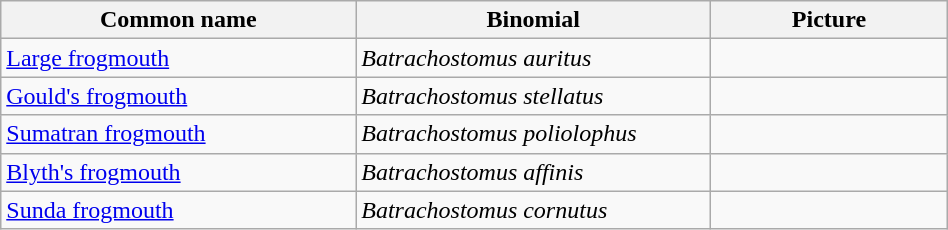<table width=50% class="wikitable">
<tr>
<th width=30%>Common name</th>
<th width=30%>Binomial</th>
<th width=20%>Picture</th>
</tr>
<tr>
<td><a href='#'>Large frogmouth</a></td>
<td><em>Batrachostomus auritus</em></td>
<td></td>
</tr>
<tr>
<td><a href='#'>Gould's frogmouth</a></td>
<td><em>Batrachostomus stellatus</em></td>
<td></td>
</tr>
<tr>
<td><a href='#'>Sumatran frogmouth</a></td>
<td><em>Batrachostomus poliolophus</em></td>
<td></td>
</tr>
<tr>
<td><a href='#'>Blyth's frogmouth</a></td>
<td><em>Batrachostomus affinis</em></td>
<td></td>
</tr>
<tr>
<td><a href='#'>Sunda frogmouth</a></td>
<td><em>Batrachostomus cornutus</em></td>
<td></td>
</tr>
</table>
